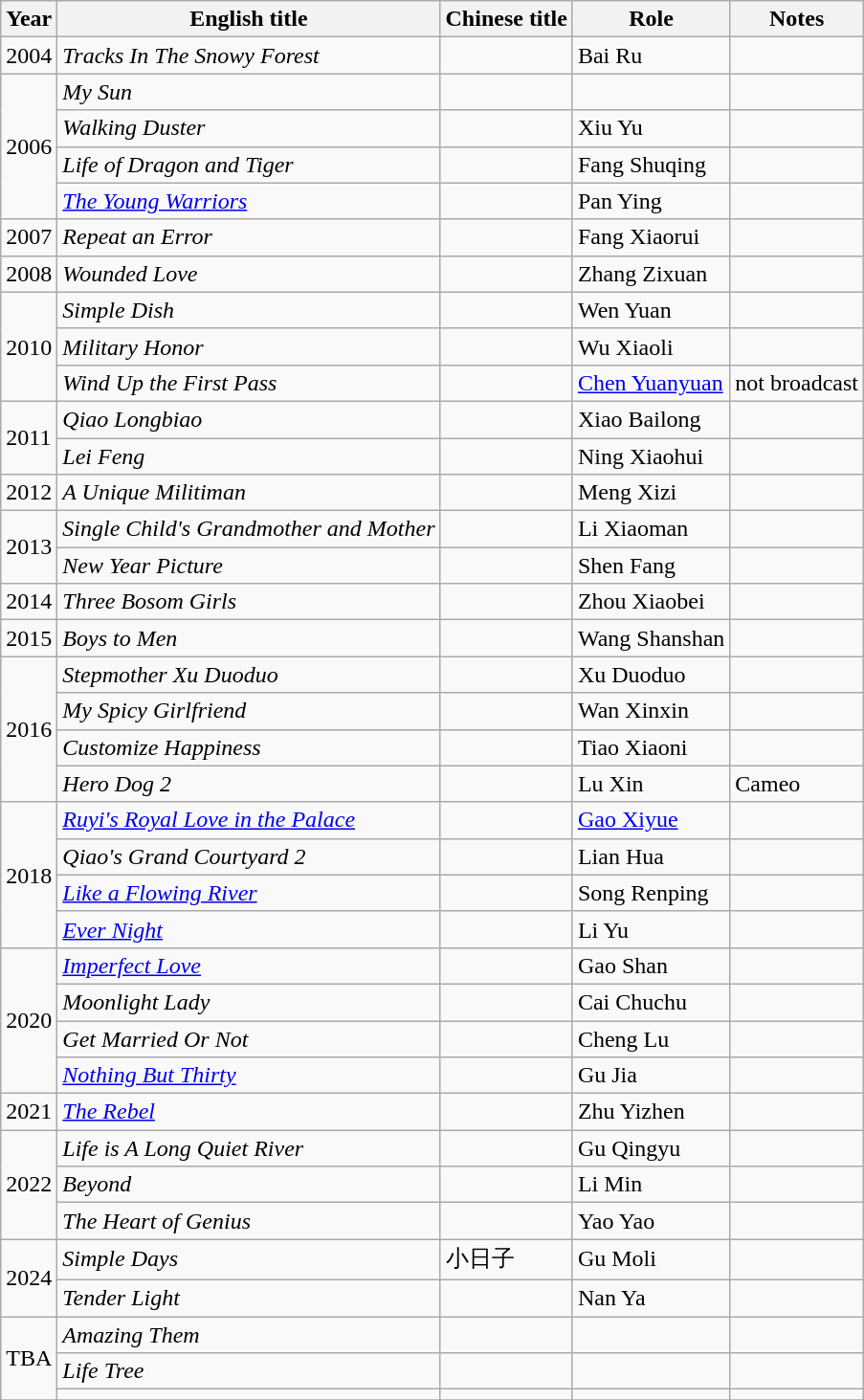<table class="wikitable">
<tr>
<th>Year</th>
<th>English title</th>
<th>Chinese title</th>
<th>Role</th>
<th>Notes</th>
</tr>
<tr>
<td>2004</td>
<td><em>Tracks In The Snowy Forest</em></td>
<td></td>
<td>Bai Ru</td>
<td></td>
</tr>
<tr>
<td rowspan="4">2006</td>
<td><em>My Sun</em></td>
<td></td>
<td></td>
<td></td>
</tr>
<tr>
<td><em>Walking Duster</em></td>
<td></td>
<td>Xiu Yu</td>
<td></td>
</tr>
<tr>
<td><em>Life of Dragon and Tiger</em></td>
<td></td>
<td>Fang Shuqing</td>
<td></td>
</tr>
<tr>
<td><em><a href='#'>The Young Warriors</a></em></td>
<td></td>
<td>Pan Ying</td>
<td></td>
</tr>
<tr>
<td>2007</td>
<td><em>Repeat an Error</em></td>
<td></td>
<td>Fang Xiaorui</td>
<td></td>
</tr>
<tr>
<td>2008</td>
<td><em>Wounded Love</em></td>
<td></td>
<td>Zhang Zixuan</td>
<td></td>
</tr>
<tr>
<td rowspan="3">2010</td>
<td><em>Simple Dish</em></td>
<td></td>
<td>Wen Yuan</td>
<td></td>
</tr>
<tr>
<td><em>Military Honor</em></td>
<td></td>
<td>Wu Xiaoli</td>
<td></td>
</tr>
<tr>
<td><em>Wind Up the First Pass</em></td>
<td></td>
<td><a href='#'>Chen Yuanyuan</a></td>
<td>not broadcast</td>
</tr>
<tr>
<td rowspan="2">2011</td>
<td><em>Qiao Longbiao</em></td>
<td></td>
<td>Xiao Bailong</td>
<td></td>
</tr>
<tr>
<td><em>Lei Feng</em></td>
<td></td>
<td>Ning Xiaohui</td>
<td></td>
</tr>
<tr>
<td>2012</td>
<td><em>A Unique Militiman</em></td>
<td></td>
<td>Meng Xizi</td>
<td></td>
</tr>
<tr>
<td rowspan="2">2013</td>
<td><em>Single Child's Grandmother and Mother</em></td>
<td></td>
<td>Li Xiaoman</td>
<td></td>
</tr>
<tr>
<td><em>New Year Picture</em></td>
<td></td>
<td>Shen Fang</td>
<td></td>
</tr>
<tr>
<td>2014</td>
<td><em>Three Bosom Girls</em></td>
<td></td>
<td>Zhou Xiaobei</td>
<td></td>
</tr>
<tr>
<td>2015</td>
<td><em>Boys to Men</em></td>
<td></td>
<td>Wang Shanshan</td>
<td></td>
</tr>
<tr>
<td rowspan="4">2016</td>
<td><em>Stepmother Xu Duoduo</em></td>
<td></td>
<td>Xu Duoduo</td>
<td></td>
</tr>
<tr>
<td><em>My Spicy Girlfriend</em></td>
<td></td>
<td>Wan Xinxin</td>
<td></td>
</tr>
<tr>
<td><em>Customize Happiness</em></td>
<td></td>
<td>Tiao Xiaoni</td>
<td></td>
</tr>
<tr>
<td><em>Hero Dog 2</em></td>
<td></td>
<td>Lu Xin</td>
<td>Cameo</td>
</tr>
<tr>
<td rowspan="4">2018</td>
<td><em><a href='#'>Ruyi's Royal Love in the Palace</a></em></td>
<td></td>
<td><a href='#'>Gao Xiyue</a></td>
<td></td>
</tr>
<tr>
<td><em>Qiao's Grand Courtyard 2</em></td>
<td></td>
<td>Lian Hua</td>
<td></td>
</tr>
<tr>
<td><em><a href='#'>Like a Flowing River</a></em></td>
<td></td>
<td>Song Renping</td>
<td></td>
</tr>
<tr>
<td><em><a href='#'>Ever Night</a></em></td>
<td></td>
<td>Li Yu</td>
<td></td>
</tr>
<tr>
<td rowspan="4">2020</td>
<td><em><a href='#'>Imperfect Love</a></em></td>
<td></td>
<td>Gao Shan</td>
<td></td>
</tr>
<tr>
<td><em>Moonlight Lady</em></td>
<td></td>
<td>Cai Chuchu</td>
<td></td>
</tr>
<tr>
<td><em>Get Married Or Not</em></td>
<td></td>
<td>Cheng Lu</td>
<td></td>
</tr>
<tr>
<td><em><a href='#'>Nothing But Thirty</a></em></td>
<td></td>
<td>Gu Jia</td>
<td></td>
</tr>
<tr>
<td>2021</td>
<td><em><a href='#'>The Rebel</a></em></td>
<td></td>
<td>Zhu Yizhen</td>
<td></td>
</tr>
<tr>
<td rowspan="3">2022</td>
<td><em>Life is A Long Quiet River</em></td>
<td></td>
<td>Gu Qingyu</td>
<td></td>
</tr>
<tr>
<td><em>Beyond</em></td>
<td></td>
<td>Li Min</td>
<td></td>
</tr>
<tr>
<td><em>The Heart of Genius</em></td>
<td></td>
<td>Yao Yao</td>
<td></td>
</tr>
<tr>
<td rowspan="2">2024</td>
<td><em>Simple Days</em></td>
<td>小日子</td>
<td>Gu Moli</td>
<td></td>
</tr>
<tr>
<td><em>Tender Light</em></td>
<td></td>
<td>Nan Ya</td>
<td></td>
</tr>
<tr>
<td rowspan="3">TBA</td>
<td><em>Amazing Them</em></td>
<td></td>
<td></td>
<td></td>
</tr>
<tr>
<td><em>Life Tree</em></td>
<td></td>
<td></td>
<td></td>
</tr>
<tr>
<td><em> </em></td>
<td></td>
<td></td>
<td></td>
</tr>
<tr>
</tr>
</table>
